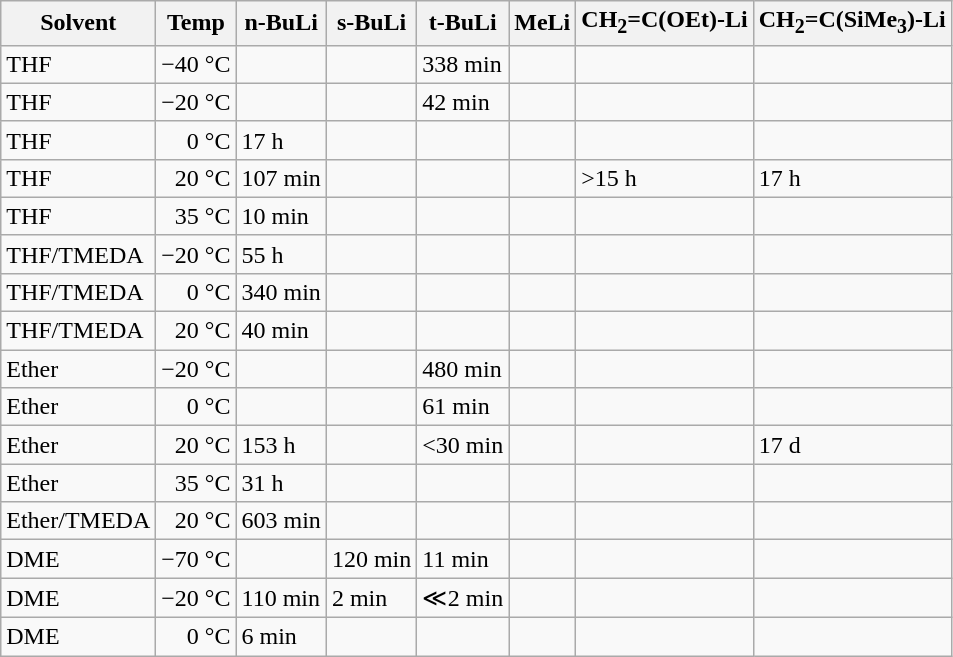<table class="wikitable">
<tr>
<th>Solvent</th>
<th>Temp</th>
<th>n-BuLi</th>
<th>s-BuLi</th>
<th>t-BuLi</th>
<th>MeLi</th>
<th>CH<sub>2</sub>=C(OEt)-Li</th>
<th>CH<sub>2</sub>=C(SiMe<sub>3</sub>)-Li</th>
</tr>
<tr>
<td>THF</td>
<td style="text-align:right;">−40 °C</td>
<td></td>
<td></td>
<td>338 min</td>
<td></td>
<td></td>
<td></td>
</tr>
<tr>
<td>THF</td>
<td style="text-align:right;">−20 °C</td>
<td></td>
<td></td>
<td>42 min</td>
<td></td>
<td></td>
<td></td>
</tr>
<tr>
<td>THF</td>
<td style="text-align:right;">0 °C</td>
<td>17 h</td>
<td></td>
<td></td>
<td></td>
<td></td>
<td></td>
</tr>
<tr>
<td>THF</td>
<td style="text-align:right;">20 °C</td>
<td>107 min</td>
<td></td>
<td></td>
<td></td>
<td>>15 h</td>
<td>17 h</td>
</tr>
<tr>
<td>THF</td>
<td style="text-align:right;">35 °C</td>
<td>10 min</td>
<td></td>
<td></td>
<td></td>
<td></td>
<td></td>
</tr>
<tr>
<td>THF/TMEDA</td>
<td style="text-align:right;">−20 °C</td>
<td>55 h</td>
<td></td>
<td></td>
<td></td>
<td></td>
<td></td>
</tr>
<tr>
<td>THF/TMEDA</td>
<td style="text-align:right;">0 °C</td>
<td>340 min</td>
<td></td>
<td></td>
<td></td>
<td></td>
<td></td>
</tr>
<tr>
<td>THF/TMEDA</td>
<td style="text-align:right;">20 °C</td>
<td>40 min</td>
<td></td>
<td></td>
<td></td>
<td></td>
<td></td>
</tr>
<tr>
<td>Ether</td>
<td style="text-align:right;">−20 °C</td>
<td></td>
<td></td>
<td>480 min</td>
<td></td>
<td></td>
<td></td>
</tr>
<tr>
<td>Ether</td>
<td style="text-align:right;">0 °C</td>
<td></td>
<td></td>
<td>61 min</td>
<td></td>
<td></td>
<td></td>
</tr>
<tr>
<td>Ether</td>
<td style="text-align:right;">20 °C</td>
<td>153 h</td>
<td></td>
<td><30 min</td>
<td></td>
<td></td>
<td>17 d</td>
</tr>
<tr>
<td>Ether</td>
<td style="text-align:right;">35 °C</td>
<td>31 h</td>
<td></td>
<td></td>
<td></td>
<td></td>
<td></td>
</tr>
<tr>
<td>Ether/TMEDA</td>
<td style="text-align:right;">20 °C</td>
<td>603 min</td>
<td></td>
<td></td>
<td></td>
<td></td>
<td></td>
</tr>
<tr>
<td>DME</td>
<td style="text-align:right;">−70 °C</td>
<td></td>
<td>120 min</td>
<td>11 min</td>
<td></td>
<td></td>
<td></td>
</tr>
<tr>
<td>DME</td>
<td style="text-align:right;">−20 °C</td>
<td>110 min</td>
<td>2 min</td>
<td>≪2 min</td>
<td></td>
<td></td>
<td></td>
</tr>
<tr>
<td>DME</td>
<td style="text-align:right;">0 °C</td>
<td>6 min</td>
<td></td>
<td></td>
<td></td>
<td></td>
<td></td>
</tr>
</table>
